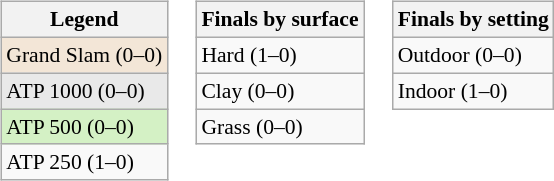<table>
<tr valign="top">
<td><br><table class="wikitable" style=font-size:90%>
<tr>
<th>Legend</th>
</tr>
<tr style="background:#f3e6d7;">
<td>Grand Slam (0–0)</td>
</tr>
<tr style="background:#e9e9e9;">
<td>ATP 1000 (0–0)</td>
</tr>
<tr style="background:#d4f1c5;">
<td>ATP 500 (0–0)</td>
</tr>
<tr>
<td>ATP 250 (1–0)</td>
</tr>
</table>
</td>
<td><br><table class="wikitable" style=font-size:90%>
<tr>
<th>Finals by surface</th>
</tr>
<tr>
<td>Hard (1–0)</td>
</tr>
<tr>
<td>Clay (0–0)</td>
</tr>
<tr>
<td>Grass (0–0)</td>
</tr>
</table>
</td>
<td><br><table class="wikitable" style=font-size:90%>
<tr>
<th>Finals by setting</th>
</tr>
<tr>
<td>Outdoor (0–0)</td>
</tr>
<tr>
<td>Indoor (1–0)</td>
</tr>
</table>
</td>
</tr>
</table>
